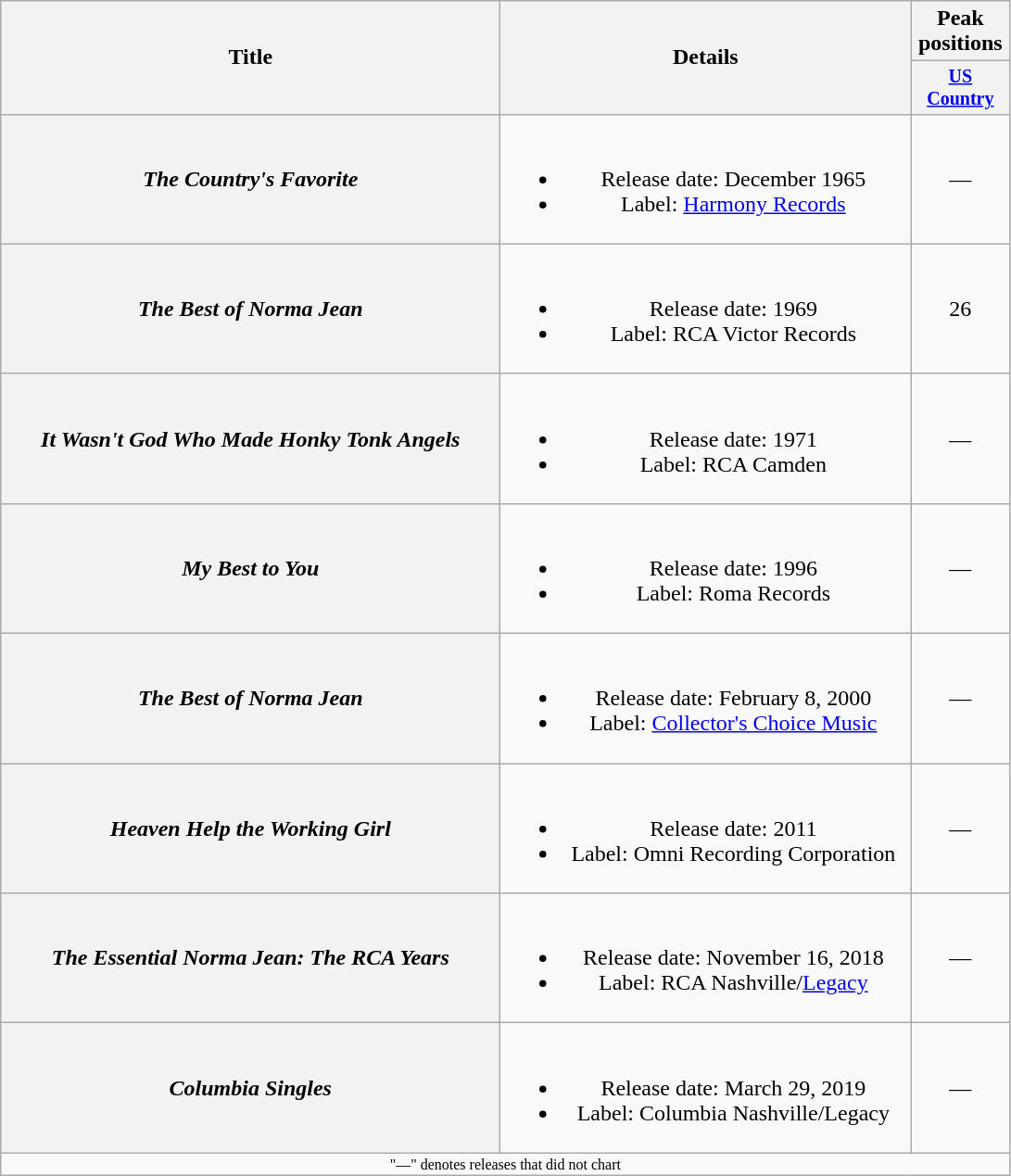<table class="wikitable plainrowheaders" style="text-align:center;">
<tr>
<th rowspan="2" style="width:22em;">Title</th>
<th rowspan="2" style="width:18em;">Details</th>
<th>Peak positions</th>
</tr>
<tr style="font-size:smaller;">
<th width="65"><a href='#'>US Country</a><br></th>
</tr>
<tr>
<th scope="row"><em>The Country's Favorite</em></th>
<td><br><ul><li>Release date: December 1965</li><li>Label: <a href='#'>Harmony Records</a></li></ul></td>
<td>—</td>
</tr>
<tr>
<th scope="row"><em>The Best of Norma Jean</em></th>
<td><br><ul><li>Release date: 1969</li><li>Label: RCA Victor Records</li></ul></td>
<td>26</td>
</tr>
<tr>
<th scope="row"><em>It Wasn't God Who Made Honky Tonk Angels</em></th>
<td><br><ul><li>Release date: 1971</li><li>Label: RCA Camden</li></ul></td>
<td>—</td>
</tr>
<tr>
<th scope="row"><em>My Best to You</em></th>
<td><br><ul><li>Release date: 1996</li><li>Label: Roma Records</li></ul></td>
<td>—</td>
</tr>
<tr>
<th scope="row"><em>The Best of Norma Jean</em></th>
<td><br><ul><li>Release date: February 8, 2000</li><li>Label: <a href='#'>Collector's Choice Music</a></li></ul></td>
<td>—</td>
</tr>
<tr>
<th scope="row"><em>Heaven Help the Working Girl</em></th>
<td><br><ul><li>Release date: 2011</li><li>Label: Omni Recording Corporation</li></ul></td>
<td>—</td>
</tr>
<tr>
<th scope="row"><em>The Essential Norma Jean: The RCA Years</em></th>
<td><br><ul><li>Release date: November 16, 2018</li><li>Label: RCA Nashville/<a href='#'>Legacy</a></li></ul></td>
<td>—</td>
</tr>
<tr>
<th scope="row"><em>Columbia Singles</em></th>
<td><br><ul><li>Release date: March 29, 2019</li><li>Label: Columbia Nashville/Legacy</li></ul></td>
<td>—</td>
</tr>
<tr>
<td colspan="3" style="font-size:8pt">"—" denotes releases that did not chart</td>
</tr>
</table>
